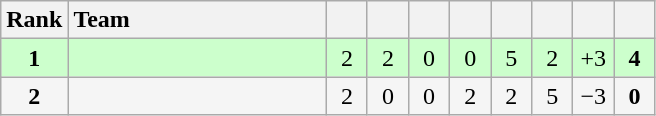<table class="wikitable" style="text-align:center">
<tr>
<th width=30>Rank</th>
<th style="width:165px; text-align:left;">Team</th>
<th width=20></th>
<th width=20></th>
<th width=20></th>
<th width=20></th>
<th width=20></th>
<th width=20></th>
<th width=20></th>
<th width=20></th>
</tr>
<tr style="text-align:center; background:#cfc;">
<td><strong>1</strong></td>
<td style="text-align:left;"></td>
<td>2</td>
<td>2</td>
<td>0</td>
<td>0</td>
<td>5</td>
<td>2</td>
<td>+3</td>
<td><strong>4</strong></td>
</tr>
<tr style="text-align:center; background:#f5f5f5;">
<td><strong>2</strong></td>
<td style="text-align:left;"></td>
<td>2</td>
<td>0</td>
<td>0</td>
<td>2</td>
<td>2</td>
<td>5</td>
<td>−3</td>
<td><strong>0</strong></td>
</tr>
</table>
